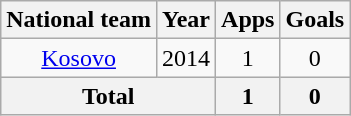<table class="wikitable" style="text-align:center">
<tr>
<th>National team</th>
<th>Year</th>
<th>Apps</th>
<th>Goals</th>
</tr>
<tr>
<td><a href='#'>Kosovo</a></td>
<td>2014</td>
<td>1</td>
<td>0</td>
</tr>
<tr>
<th colspan="2">Total</th>
<th>1</th>
<th>0</th>
</tr>
</table>
